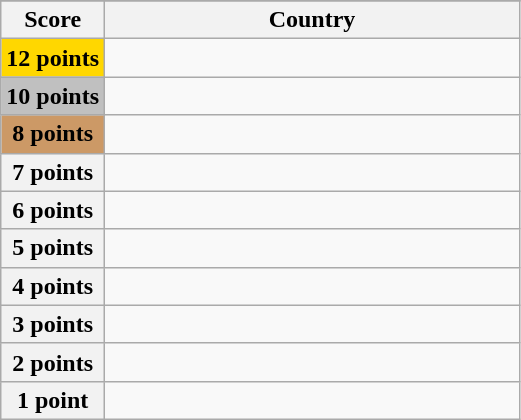<table class="wikitable">
<tr>
</tr>
<tr>
<th scope="col" width="20%">Score</th>
<th scope="col">Country</th>
</tr>
<tr>
<th scope="row" style="background:gold">12 points</th>
<td></td>
</tr>
<tr>
<th scope="row" style="background:silver">10 points</th>
<td></td>
</tr>
<tr>
<th scope="row" style="background:#CC9966">8 points</th>
<td></td>
</tr>
<tr>
<th scope="row">7 points</th>
<td></td>
</tr>
<tr>
<th scope="row">6 points</th>
<td></td>
</tr>
<tr>
<th scope="row">5 points</th>
<td></td>
</tr>
<tr>
<th scope="row">4 points</th>
<td></td>
</tr>
<tr>
<th scope="row">3 points</th>
<td></td>
</tr>
<tr>
<th scope="row">2 points</th>
<td></td>
</tr>
<tr>
<th scope="row">1 point</th>
<td></td>
</tr>
</table>
